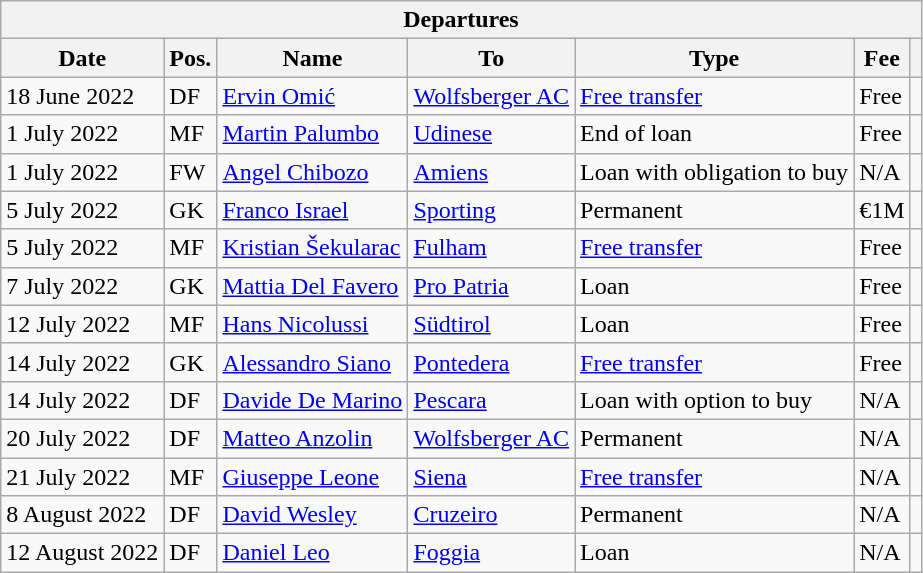<table class="wikitable">
<tr>
<th colspan="7">Departures</th>
</tr>
<tr>
<th>Date</th>
<th>Pos.</th>
<th>Name</th>
<th>To</th>
<th>Type</th>
<th>Fee</th>
<th></th>
</tr>
<tr>
<td>18 June 2022</td>
<td>DF</td>
<td> <a href='#'>Ervin Omić</a></td>
<td> <a href='#'>Wolfsberger AC</a></td>
<td><a href='#'>Free transfer</a></td>
<td>Free</td>
<td></td>
</tr>
<tr>
<td>1 July 2022</td>
<td>MF</td>
<td> <a href='#'>Martin Palumbo</a></td>
<td><a href='#'>Udinese</a></td>
<td>End of loan</td>
<td>Free</td>
<td></td>
</tr>
<tr>
<td>1 July 2022</td>
<td>FW</td>
<td> <a href='#'>Angel Chibozo</a></td>
<td> <a href='#'>Amiens</a></td>
<td>Loan with obligation to buy</td>
<td>N/A</td>
<td></td>
</tr>
<tr>
<td>5 July 2022</td>
<td>GK</td>
<td> <a href='#'>Franco Israel</a></td>
<td> <a href='#'>Sporting</a></td>
<td>Permanent</td>
<td>€1M</td>
<td></td>
</tr>
<tr>
<td>5 July 2022</td>
<td>MF</td>
<td> <a href='#'>Kristian Šekularac</a></td>
<td> <a href='#'>Fulham</a></td>
<td><a href='#'>Free transfer</a></td>
<td>Free</td>
<td></td>
</tr>
<tr>
<td>7 July 2022</td>
<td>GK</td>
<td> <a href='#'>Mattia Del Favero</a></td>
<td><a href='#'>Pro Patria</a></td>
<td>Loan</td>
<td>Free</td>
<td></td>
</tr>
<tr>
<td>12 July 2022</td>
<td>MF</td>
<td> <a href='#'>Hans Nicolussi</a></td>
<td><a href='#'>Südtirol</a></td>
<td>Loan</td>
<td>Free</td>
<td></td>
</tr>
<tr>
<td>14 July 2022</td>
<td>GK</td>
<td> <a href='#'>Alessandro Siano</a></td>
<td><a href='#'>Pontedera</a></td>
<td><a href='#'>Free transfer</a></td>
<td>Free</td>
<td></td>
</tr>
<tr>
<td>14 July 2022</td>
<td>DF</td>
<td> <a href='#'>Davide De Marino</a></td>
<td><a href='#'>Pescara</a></td>
<td>Loan with option to buy</td>
<td>N/A</td>
<td></td>
</tr>
<tr>
<td>20 July 2022</td>
<td>DF</td>
<td> <a href='#'>Matteo Anzolin</a></td>
<td> <a href='#'>Wolfsberger AC</a></td>
<td>Permanent</td>
<td>N/A</td>
<td></td>
</tr>
<tr>
<td>21 July 2022</td>
<td>MF</td>
<td> <a href='#'>Giuseppe Leone</a></td>
<td><a href='#'>Siena</a></td>
<td><a href='#'>Free transfer</a></td>
<td>N/A</td>
<td></td>
</tr>
<tr>
<td>8 August 2022</td>
<td>DF</td>
<td> <a href='#'>David Wesley</a></td>
<td> <a href='#'>Cruzeiro</a></td>
<td>Permanent</td>
<td>N/A</td>
<td></td>
</tr>
<tr>
<td>12 August 2022</td>
<td>DF</td>
<td> <a href='#'>Daniel Leo</a></td>
<td><a href='#'>Foggia</a></td>
<td>Loan</td>
<td>N/A</td>
<td></td>
</tr>
</table>
